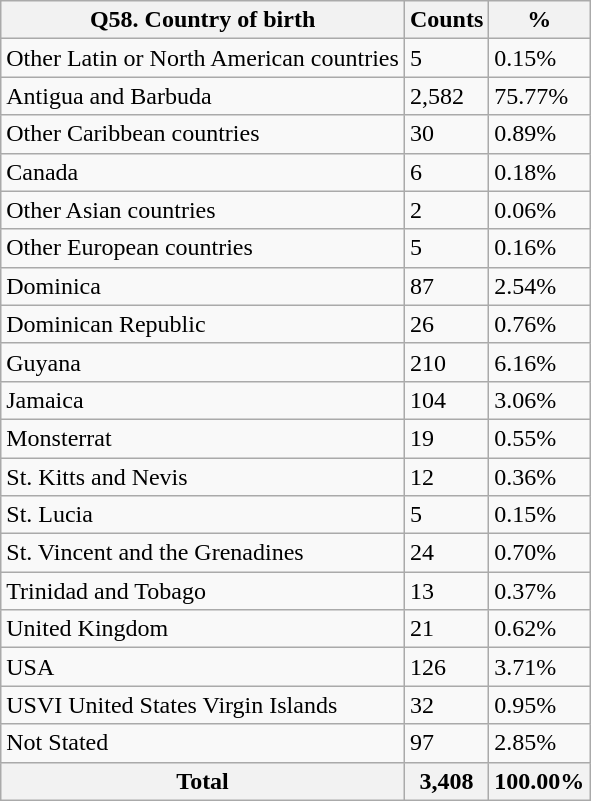<table class="wikitable sortable">
<tr>
<th>Q58. Country of birth</th>
<th>Counts</th>
<th>%</th>
</tr>
<tr>
<td>Other Latin or North American countries</td>
<td>5</td>
<td>0.15%</td>
</tr>
<tr>
<td>Antigua and Barbuda</td>
<td>2,582</td>
<td>75.77%</td>
</tr>
<tr>
<td>Other Caribbean countries</td>
<td>30</td>
<td>0.89%</td>
</tr>
<tr>
<td>Canada</td>
<td>6</td>
<td>0.18%</td>
</tr>
<tr>
<td>Other Asian countries</td>
<td>2</td>
<td>0.06%</td>
</tr>
<tr>
<td>Other European countries</td>
<td>5</td>
<td>0.16%</td>
</tr>
<tr>
<td>Dominica</td>
<td>87</td>
<td>2.54%</td>
</tr>
<tr>
<td>Dominican Republic</td>
<td>26</td>
<td>0.76%</td>
</tr>
<tr>
<td>Guyana</td>
<td>210</td>
<td>6.16%</td>
</tr>
<tr>
<td>Jamaica</td>
<td>104</td>
<td>3.06%</td>
</tr>
<tr>
<td>Monsterrat</td>
<td>19</td>
<td>0.55%</td>
</tr>
<tr>
<td>St. Kitts and Nevis</td>
<td>12</td>
<td>0.36%</td>
</tr>
<tr>
<td>St. Lucia</td>
<td>5</td>
<td>0.15%</td>
</tr>
<tr>
<td>St. Vincent and the Grenadines</td>
<td>24</td>
<td>0.70%</td>
</tr>
<tr>
<td>Trinidad and Tobago</td>
<td>13</td>
<td>0.37%</td>
</tr>
<tr>
<td>United Kingdom</td>
<td>21</td>
<td>0.62%</td>
</tr>
<tr>
<td>USA</td>
<td>126</td>
<td>3.71%</td>
</tr>
<tr>
<td>USVI United States Virgin Islands</td>
<td>32</td>
<td>0.95%</td>
</tr>
<tr>
<td>Not Stated</td>
<td>97</td>
<td>2.85%</td>
</tr>
<tr>
<th>Total</th>
<th>3,408</th>
<th>100.00%</th>
</tr>
</table>
